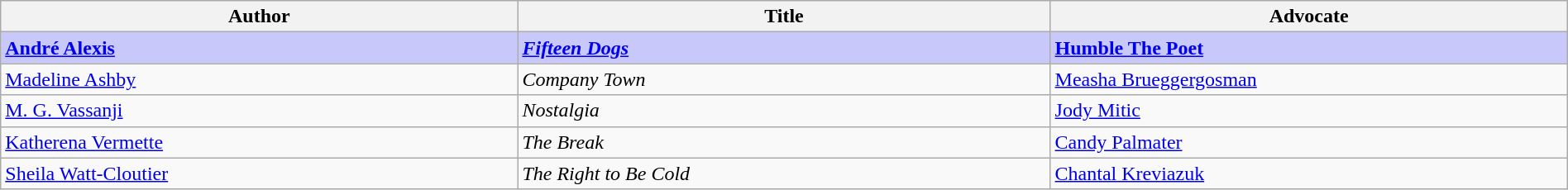<table class="wikitable" style="width:100%;">
<tr>
<th width=33%>Author</th>
<th width=34%>Title</th>
<th width=34%>Advocate</th>
</tr>
<tr>
<td style="background:#C8C8FA"><strong><a href='#'>André Alexis</a></strong></td>
<td style="background:#C8C8FA"><strong><em><a href='#'>Fifteen Dogs</a></em></strong></td>
<td style="background:#C8C8FA"><strong><a href='#'>Humble The Poet</a></strong></td>
</tr>
<tr>
<td><a href='#'>Madeline Ashby</a></td>
<td><em>Company Town</em></td>
<td><a href='#'>Measha Brueggergosman</a></td>
</tr>
<tr>
<td><a href='#'>M. G. Vassanji</a></td>
<td><em>Nostalgia</em></td>
<td><a href='#'>Jody Mitic</a></td>
</tr>
<tr>
<td><a href='#'>Katherena Vermette</a></td>
<td><em>The Break</em></td>
<td><a href='#'>Candy Palmater</a></td>
</tr>
<tr>
<td><a href='#'>Sheila Watt-Cloutier</a></td>
<td><em>The Right to Be Cold</em></td>
<td><a href='#'>Chantal Kreviazuk</a></td>
</tr>
</table>
